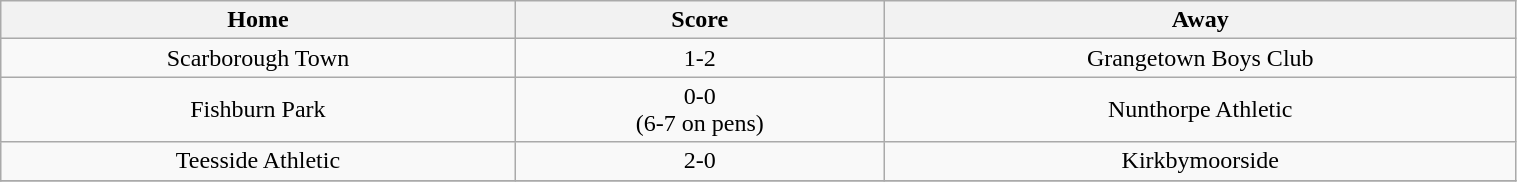<table class="wikitable " style="text-align:center; width:80%;">
<tr>
<th>Home</th>
<th>Score</th>
<th>Away</th>
</tr>
<tr>
<td>Scarborough Town</td>
<td>1-2</td>
<td>Grangetown Boys Club</td>
</tr>
<tr>
<td>Fishburn Park</td>
<td>0-0<br>(6-7 on pens)</td>
<td>Nunthorpe Athletic</td>
</tr>
<tr>
<td>Teesside Athletic</td>
<td>2-0</td>
<td>Kirkbymoorside</td>
</tr>
<tr>
</tr>
</table>
